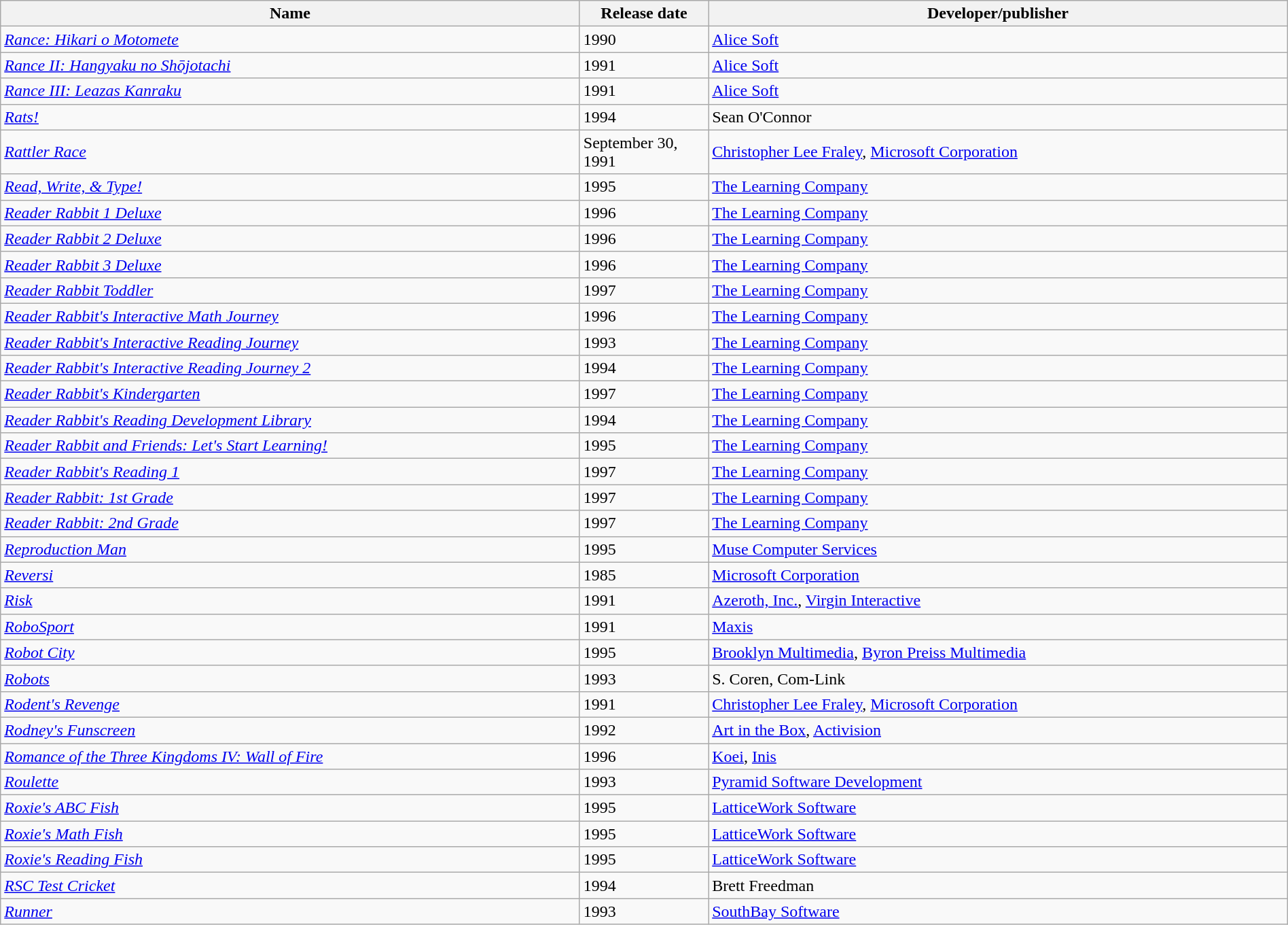<table class="wikitable sortable" style="width:100%;">
<tr>
<th style="width:45%;">Name</th>
<th style="width:10%;">Release date</th>
<th style="width:45%;">Developer/publisher</th>
</tr>
<tr>
<td><em><a href='#'>Rance: Hikari o Motomete</a></em></td>
<td>1990</td>
<td><a href='#'>Alice Soft</a></td>
</tr>
<tr>
<td><em><a href='#'>Rance II: Hangyaku no Shōjotachi</a></em></td>
<td>1991</td>
<td><a href='#'>Alice Soft</a></td>
</tr>
<tr>
<td><em><a href='#'>Rance III: Leazas Kanraku</a></em></td>
<td>1991</td>
<td><a href='#'>Alice Soft</a></td>
</tr>
<tr>
<td><em><a href='#'>Rats!</a></em></td>
<td>1994</td>
<td>Sean O'Connor</td>
</tr>
<tr>
<td><em><a href='#'>Rattler Race</a></em></td>
<td>September 30, 1991</td>
<td><a href='#'>Christopher Lee Fraley</a>, <a href='#'>Microsoft Corporation</a></td>
</tr>
<tr>
<td><em><a href='#'>Read, Write, & Type!</a></em></td>
<td>1995</td>
<td><a href='#'>The Learning Company</a></td>
</tr>
<tr>
<td><em><a href='#'>Reader Rabbit 1 Deluxe</a></em></td>
<td>1996</td>
<td><a href='#'>The Learning Company</a></td>
</tr>
<tr>
<td><em><a href='#'>Reader Rabbit 2 Deluxe</a></em></td>
<td>1996</td>
<td><a href='#'>The Learning Company</a></td>
</tr>
<tr>
<td><em><a href='#'>Reader Rabbit 3 Deluxe</a></em></td>
<td>1996</td>
<td><a href='#'>The Learning Company</a></td>
</tr>
<tr>
<td><em><a href='#'>Reader Rabbit Toddler</a></em></td>
<td>1997</td>
<td><a href='#'>The Learning Company</a></td>
</tr>
<tr>
<td><em><a href='#'>Reader Rabbit's Interactive Math Journey</a></em></td>
<td>1996</td>
<td><a href='#'>The Learning Company</a></td>
</tr>
<tr>
<td><em><a href='#'>Reader Rabbit's Interactive Reading Journey</a></em></td>
<td>1993</td>
<td><a href='#'>The Learning Company</a></td>
</tr>
<tr>
<td><em><a href='#'>Reader Rabbit's Interactive Reading Journey 2</a></em></td>
<td>1994</td>
<td><a href='#'>The Learning Company</a></td>
</tr>
<tr>
<td><em><a href='#'>Reader Rabbit's Kindergarten</a></em></td>
<td>1997</td>
<td><a href='#'>The Learning Company</a></td>
</tr>
<tr>
<td><em><a href='#'>Reader Rabbit's Reading Development Library</a></em></td>
<td>1994</td>
<td><a href='#'>The Learning Company</a></td>
</tr>
<tr>
<td><em><a href='#'>Reader Rabbit and Friends: Let's Start Learning!</a></em></td>
<td>1995</td>
<td><a href='#'>The Learning Company</a></td>
</tr>
<tr>
<td><em><a href='#'>Reader Rabbit's Reading 1</a></em></td>
<td>1997</td>
<td><a href='#'>The Learning Company</a></td>
</tr>
<tr>
<td><em><a href='#'>Reader Rabbit: 1st Grade</a></em></td>
<td>1997</td>
<td><a href='#'>The Learning Company</a></td>
</tr>
<tr>
<td><em><a href='#'>Reader Rabbit: 2nd Grade</a></em></td>
<td>1997</td>
<td><a href='#'>The Learning Company</a></td>
</tr>
<tr>
<td><em><a href='#'>Reproduction Man</a></em></td>
<td>1995</td>
<td><a href='#'>Muse Computer Services</a></td>
</tr>
<tr>
<td><em><a href='#'>Reversi</a></em></td>
<td>1985</td>
<td><a href='#'>Microsoft Corporation</a></td>
</tr>
<tr>
<td><em><a href='#'>Risk</a></em></td>
<td>1991</td>
<td><a href='#'>Azeroth, Inc.</a>, <a href='#'>Virgin Interactive</a></td>
</tr>
<tr>
<td><em><a href='#'>RoboSport</a></em></td>
<td>1991</td>
<td><a href='#'>Maxis</a></td>
</tr>
<tr>
<td><em><a href='#'>Robot City</a></em></td>
<td>1995</td>
<td><a href='#'>Brooklyn Multimedia</a>, <a href='#'>Byron Preiss Multimedia</a></td>
</tr>
<tr>
<td><em><a href='#'>Robots</a></em></td>
<td>1993</td>
<td>S. Coren, Com-Link</td>
</tr>
<tr>
<td><em><a href='#'>Rodent's Revenge</a></em></td>
<td>1991</td>
<td><a href='#'>Christopher Lee Fraley</a>, <a href='#'>Microsoft Corporation</a></td>
</tr>
<tr>
<td><em><a href='#'>Rodney's Funscreen</a></em></td>
<td>1992</td>
<td><a href='#'>Art in the Box</a>, <a href='#'>Activision</a></td>
</tr>
<tr>
<td><em><a href='#'>Romance of the Three Kingdoms IV: Wall of Fire</a></em></td>
<td>1996</td>
<td><a href='#'>Koei</a>, <a href='#'>Inis</a></td>
</tr>
<tr>
<td><em><a href='#'>Roulette</a></em></td>
<td>1993</td>
<td><a href='#'>Pyramid Software Development</a></td>
</tr>
<tr>
<td><em><a href='#'>Roxie's ABC Fish</a></em></td>
<td>1995</td>
<td><a href='#'>LatticeWork Software</a></td>
</tr>
<tr>
<td><em><a href='#'>Roxie's Math Fish</a></em></td>
<td>1995</td>
<td><a href='#'>LatticeWork Software</a></td>
</tr>
<tr>
<td><em><a href='#'>Roxie's Reading Fish</a></em></td>
<td>1995</td>
<td><a href='#'>LatticeWork Software</a></td>
</tr>
<tr>
<td><em><a href='#'>RSC Test Cricket</a></em></td>
<td>1994</td>
<td>Brett Freedman</td>
</tr>
<tr>
<td><em><a href='#'>Runner</a></em></td>
<td>1993</td>
<td><a href='#'>SouthBay Software</a></td>
</tr>
</table>
